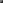<table border="1" cellpadding="40" cellspacing="0" align="left" style="text-align:center">
<tr m>
</tr>
</table>
